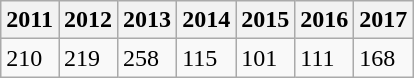<table class="wikitable">
<tr>
<th>2011</th>
<th>2012</th>
<th>2013</th>
<th>2014</th>
<th>2015</th>
<th>2016</th>
<th>2017</th>
</tr>
<tr>
<td>210</td>
<td>219</td>
<td>258</td>
<td>115</td>
<td>101</td>
<td>111</td>
<td>168</td>
</tr>
</table>
